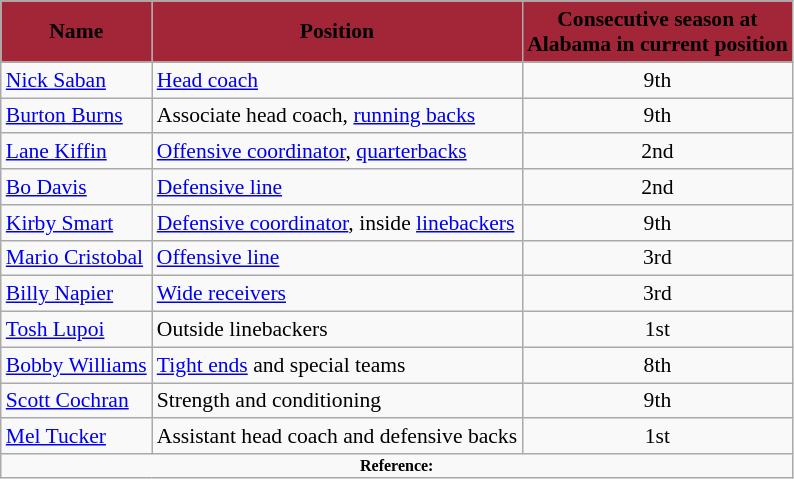<table class="wikitable" style="font-size:90%;">
<tr>
<th style="background:#A32638;"><span>Name </span></th>
<th style="background:#A32638;"><span>Position </span></th>
<th style="background:#A32638;"><span>Consecutive season at<br>Alabama in current position</span></th>
</tr>
<tr>
<td><a href='#'>Nick Saban</a></td>
<td><a href='#'>Head coach</a></td>
<td align=center>9th</td>
</tr>
<tr>
<td><a href='#'>Burton Burns</a></td>
<td>Associate head coach, <a href='#'>running backs</a></td>
<td align=center>9th</td>
</tr>
<tr>
<td><a href='#'>Lane Kiffin</a></td>
<td><a href='#'>Offensive coordinator</a>, <a href='#'>quarterbacks</a></td>
<td align=center>2nd</td>
</tr>
<tr>
<td><a href='#'>Bo Davis</a></td>
<td><a href='#'>Defensive line</a></td>
<td align=center>2nd</td>
</tr>
<tr>
<td><a href='#'>Kirby Smart</a></td>
<td><a href='#'>Defensive coordinator</a>, inside <a href='#'>linebackers</a></td>
<td align=center>9th</td>
</tr>
<tr>
<td><a href='#'>Mario Cristobal</a></td>
<td><a href='#'>Offensive line</a></td>
<td align=center>3rd</td>
</tr>
<tr>
<td><a href='#'>Billy Napier</a></td>
<td><a href='#'>Wide receivers</a></td>
<td align=center>3rd</td>
</tr>
<tr>
<td><a href='#'>Tosh Lupoi</a></td>
<td>Outside linebackers</td>
<td align=center>1st</td>
</tr>
<tr>
<td><a href='#'>Bobby Williams</a></td>
<td><a href='#'>Tight ends</a> and special teams</td>
<td align=center>8th</td>
</tr>
<tr>
<td><a href='#'>Scott Cochran</a></td>
<td>Strength and conditioning</td>
<td align=center>9th</td>
</tr>
<tr>
<td><a href='#'>Mel Tucker</a></td>
<td>Assistant head coach and defensive backs</td>
<td align=center>1st</td>
</tr>
<tr>
<td colspan="4"  style="font-size:8pt; text-align:center;"><strong>Reference:</strong></td>
</tr>
</table>
